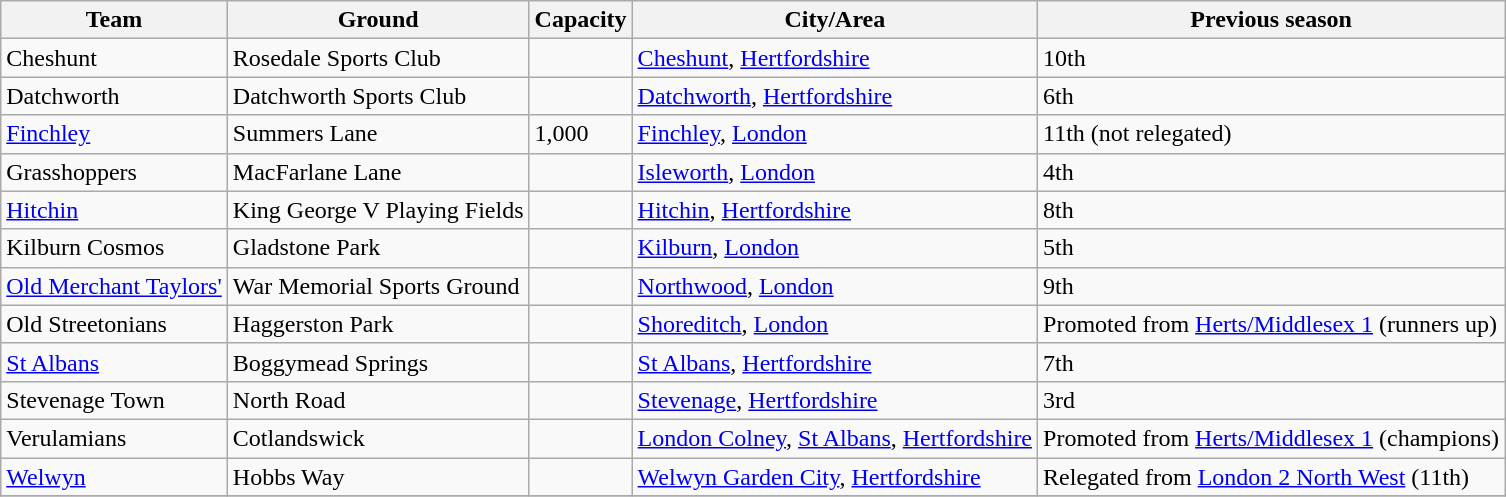<table class="wikitable sortable">
<tr>
<th>Team</th>
<th>Ground</th>
<th>Capacity</th>
<th>City/Area</th>
<th>Previous season</th>
</tr>
<tr>
<td>Cheshunt</td>
<td>Rosedale Sports Club</td>
<td></td>
<td><a href='#'>Cheshunt</a>, <a href='#'>Hertfordshire</a></td>
<td>10th</td>
</tr>
<tr>
<td>Datchworth</td>
<td>Datchworth Sports Club</td>
<td></td>
<td><a href='#'>Datchworth</a>, <a href='#'>Hertfordshire</a></td>
<td>6th</td>
</tr>
<tr>
<td><a href='#'>Finchley</a></td>
<td>Summers Lane</td>
<td>1,000</td>
<td><a href='#'>Finchley</a>, <a href='#'>London</a></td>
<td>11th (not relegated)</td>
</tr>
<tr>
<td>Grasshoppers</td>
<td>MacFarlane Lane</td>
<td></td>
<td><a href='#'>Isleworth</a>, <a href='#'>London</a></td>
<td>4th</td>
</tr>
<tr>
<td><a href='#'>Hitchin</a></td>
<td>King George V Playing Fields</td>
<td></td>
<td><a href='#'>Hitchin</a>, <a href='#'>Hertfordshire</a></td>
<td>8th</td>
</tr>
<tr>
<td>Kilburn Cosmos</td>
<td>Gladstone Park</td>
<td></td>
<td><a href='#'>Kilburn</a>, <a href='#'>London</a></td>
<td>5th</td>
</tr>
<tr>
<td><a href='#'>Old Merchant Taylors'</a></td>
<td>War Memorial Sports Ground</td>
<td></td>
<td><a href='#'>Northwood</a>, <a href='#'>London</a></td>
<td>9th</td>
</tr>
<tr>
<td>Old Streetonians</td>
<td>Haggerston Park</td>
<td></td>
<td><a href='#'>Shoreditch</a>, <a href='#'>London</a></td>
<td>Promoted from <a href='#'>Herts/Middlesex 1</a> (runners up)</td>
</tr>
<tr>
<td><a href='#'>St Albans</a></td>
<td>Boggymead Springs</td>
<td></td>
<td><a href='#'>St Albans</a>, <a href='#'>Hertfordshire</a></td>
<td>7th</td>
</tr>
<tr>
<td>Stevenage Town</td>
<td>North Road</td>
<td></td>
<td><a href='#'>Stevenage</a>, <a href='#'>Hertfordshire</a></td>
<td>3rd</td>
</tr>
<tr>
<td>Verulamians</td>
<td>Cotlandswick</td>
<td></td>
<td><a href='#'>London Colney</a>, <a href='#'>St Albans</a>, <a href='#'>Hertfordshire</a></td>
<td>Promoted from <a href='#'>Herts/Middlesex 1</a> (champions)</td>
</tr>
<tr>
<td><a href='#'>Welwyn</a></td>
<td>Hobbs Way</td>
<td></td>
<td><a href='#'>Welwyn Garden City</a>, <a href='#'>Hertfordshire</a></td>
<td>Relegated from <a href='#'>London 2 North West</a> (11th)</td>
</tr>
<tr>
</tr>
</table>
